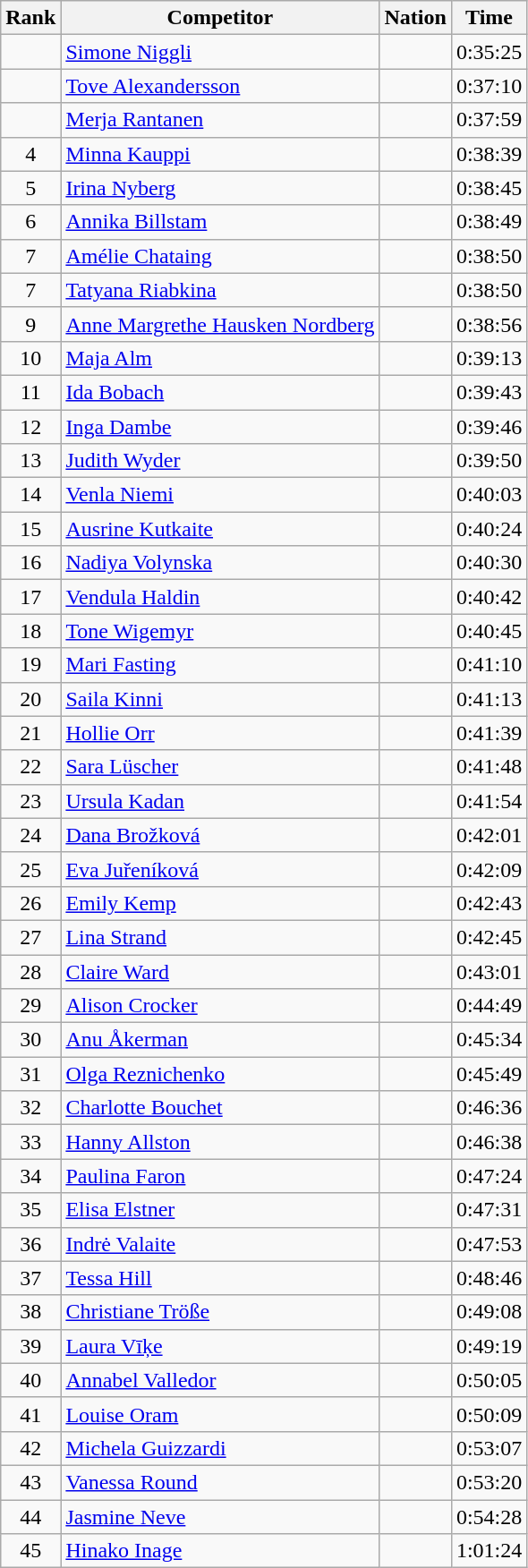<table class="wikitable sortable" style="text-align:left">
<tr>
<th data-sort-type="number">Rank</th>
<th class="unsortable">Competitor</th>
<th>Nation</th>
<th>Time</th>
</tr>
<tr>
<td style="text-align:center"></td>
<td><a href='#'>Simone Niggli</a></td>
<td></td>
<td style="text-align:right"><span>0:</span>35:25</td>
</tr>
<tr>
<td style="text-align:center"></td>
<td><a href='#'>Tove Alexandersson</a></td>
<td></td>
<td style="text-align:right"><span>0:</span>37:10</td>
</tr>
<tr>
<td style="text-align:center"></td>
<td><a href='#'>Merja Rantanen</a></td>
<td></td>
<td style="text-align:right"><span>0:</span>37:59</td>
</tr>
<tr>
<td style="text-align:center">4</td>
<td><a href='#'>Minna Kauppi</a></td>
<td></td>
<td style="text-align:right"><span>0:</span>38:39</td>
</tr>
<tr>
<td style="text-align:center">5</td>
<td><a href='#'>Irina Nyberg</a></td>
<td></td>
<td style="text-align:right"><span>0:</span>38:45</td>
</tr>
<tr>
<td style="text-align:center">6</td>
<td><a href='#'>Annika Billstam</a></td>
<td></td>
<td style="text-align:right"><span>0:</span>38:49</td>
</tr>
<tr>
<td style="text-align:center">7</td>
<td><a href='#'>Amélie Chataing</a></td>
<td></td>
<td style="text-align:right"><span>0:</span>38:50</td>
</tr>
<tr>
<td style="text-align:center">7</td>
<td><a href='#'>Tatyana Riabkina</a></td>
<td></td>
<td style="text-align:right"><span>0:</span>38:50</td>
</tr>
<tr>
<td style="text-align:center">9</td>
<td><a href='#'>Anne Margrethe Hausken Nordberg</a></td>
<td></td>
<td style="text-align:right"><span>0:</span>38:56</td>
</tr>
<tr>
<td style="text-align:center">10</td>
<td><a href='#'>Maja Alm</a></td>
<td></td>
<td style="text-align:right"><span>0:</span>39:13</td>
</tr>
<tr>
<td style="text-align:center">11</td>
<td><a href='#'>Ida Bobach</a></td>
<td></td>
<td style="text-align:right"><span>0:</span>39:43</td>
</tr>
<tr>
<td style="text-align:center">12</td>
<td><a href='#'>Inga Dambe</a></td>
<td></td>
<td style="text-align:right"><span>0:</span>39:46</td>
</tr>
<tr>
<td style="text-align:center">13</td>
<td><a href='#'>Judith Wyder</a></td>
<td></td>
<td style="text-align:right"><span>0:</span>39:50</td>
</tr>
<tr>
<td style="text-align:center">14</td>
<td><a href='#'>Venla Niemi</a></td>
<td></td>
<td style="text-align:right"><span>0:</span>40:03</td>
</tr>
<tr>
<td style="text-align:center">15</td>
<td><a href='#'>Ausrine Kutkaite</a></td>
<td></td>
<td style="text-align:right"><span>0:</span>40:24</td>
</tr>
<tr>
<td style="text-align:center">16</td>
<td><a href='#'>Nadiya Volynska</a></td>
<td></td>
<td style="text-align:right"><span>0:</span>40:30</td>
</tr>
<tr>
<td style="text-align:center">17</td>
<td><a href='#'>Vendula Haldin</a></td>
<td></td>
<td style="text-align:right"><span>0:</span>40:42</td>
</tr>
<tr>
<td style="text-align:center">18</td>
<td><a href='#'>Tone Wigemyr</a></td>
<td></td>
<td style="text-align:right"><span>0:</span>40:45</td>
</tr>
<tr>
<td style="text-align:center">19</td>
<td><a href='#'>Mari Fasting</a></td>
<td></td>
<td style="text-align:right"><span>0:</span>41:10</td>
</tr>
<tr>
<td style="text-align:center">20</td>
<td><a href='#'>Saila Kinni</a></td>
<td></td>
<td style="text-align:right"><span>0:</span>41:13</td>
</tr>
<tr>
<td style="text-align:center">21</td>
<td><a href='#'>Hollie Orr</a></td>
<td></td>
<td style="text-align:right"><span>0:</span>41:39</td>
</tr>
<tr>
<td style="text-align:center">22</td>
<td><a href='#'>Sara Lüscher</a></td>
<td></td>
<td style="text-align:right"><span>0:</span>41:48</td>
</tr>
<tr>
<td style="text-align:center">23</td>
<td><a href='#'>Ursula Kadan</a></td>
<td></td>
<td style="text-align:right"><span>0:</span>41:54</td>
</tr>
<tr>
<td style="text-align:center">24</td>
<td><a href='#'>Dana Brožková</a></td>
<td></td>
<td style="text-align:right"><span>0:</span>42:01</td>
</tr>
<tr>
<td style="text-align:center">25</td>
<td><a href='#'>Eva Juřeníková</a></td>
<td></td>
<td style="text-align:right"><span>0:</span>42:09</td>
</tr>
<tr>
<td style="text-align:center">26</td>
<td><a href='#'>Emily Kemp</a></td>
<td></td>
<td style="text-align:right"><span>0:</span>42:43</td>
</tr>
<tr>
<td style="text-align:center">27</td>
<td><a href='#'>Lina Strand</a></td>
<td></td>
<td style="text-align:right"><span>0:</span>42:45</td>
</tr>
<tr>
<td style="text-align:center">28</td>
<td><a href='#'>Claire Ward</a></td>
<td></td>
<td style="text-align:right"><span>0:</span>43:01</td>
</tr>
<tr>
<td style="text-align:center">29</td>
<td><a href='#'>Alison Crocker</a></td>
<td></td>
<td style="text-align:right"><span>0:</span>44:49</td>
</tr>
<tr>
<td style="text-align:center">30</td>
<td><a href='#'>Anu Åkerman</a></td>
<td></td>
<td style="text-align:right"><span>0:</span>45:34</td>
</tr>
<tr>
<td style="text-align:center">31</td>
<td><a href='#'>Olga Reznichenko</a></td>
<td></td>
<td style="text-align:right"><span>0:</span>45:49</td>
</tr>
<tr>
<td style="text-align:center">32</td>
<td><a href='#'>Charlotte Bouchet</a></td>
<td></td>
<td style="text-align:right"><span>0:</span>46:36</td>
</tr>
<tr>
<td style="text-align:center">33</td>
<td><a href='#'>Hanny Allston</a></td>
<td></td>
<td style="text-align:right"><span>0:</span>46:38</td>
</tr>
<tr>
<td style="text-align:center">34</td>
<td><a href='#'>Paulina Faron</a></td>
<td></td>
<td style="text-align:right"><span>0:</span>47:24</td>
</tr>
<tr>
<td style="text-align:center">35</td>
<td><a href='#'>Elisa Elstner</a></td>
<td></td>
<td style="text-align:right"><span>0:</span>47:31</td>
</tr>
<tr>
<td style="text-align:center">36</td>
<td><a href='#'>Indrė Valaite</a></td>
<td></td>
<td style="text-align:right"><span>0:</span>47:53</td>
</tr>
<tr>
<td style="text-align:center">37</td>
<td><a href='#'>Tessa Hill</a></td>
<td></td>
<td style="text-align:right"><span>0:</span>48:46</td>
</tr>
<tr>
<td style="text-align:center">38</td>
<td><a href='#'>Christiane Tröße</a></td>
<td></td>
<td style="text-align:right"><span>0:</span>49:08</td>
</tr>
<tr>
<td style="text-align:center">39</td>
<td><a href='#'>Laura Vīķe</a></td>
<td></td>
<td style="text-align:right"><span>0:</span>49:19</td>
</tr>
<tr>
<td style="text-align:center">40</td>
<td><a href='#'>Annabel Valledor</a></td>
<td></td>
<td style="text-align:right"><span>0:</span>50:05</td>
</tr>
<tr>
<td style="text-align:center">41</td>
<td><a href='#'>Louise Oram</a></td>
<td></td>
<td style="text-align:right"><span>0:</span>50:09</td>
</tr>
<tr>
<td style="text-align:center">42</td>
<td><a href='#'>Michela Guizzardi</a></td>
<td></td>
<td style="text-align:right"><span>0:</span>53:07</td>
</tr>
<tr>
<td style="text-align:center">43</td>
<td><a href='#'>Vanessa Round</a></td>
<td></td>
<td style="text-align:right"><span>0:</span>53:20</td>
</tr>
<tr>
<td style="text-align:center">44</td>
<td><a href='#'>Jasmine Neve</a></td>
<td></td>
<td style="text-align:right"><span>0:</span>54:28</td>
</tr>
<tr>
<td style="text-align:center">45</td>
<td><a href='#'>Hinako Inage</a></td>
<td></td>
<td style="text-align:right">1:01:24</td>
</tr>
</table>
